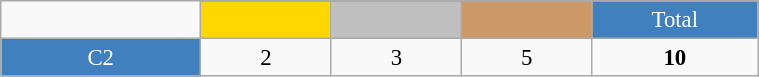<table class="wikitable"  style="font-size:95%; text-align:center; border:gray solid 1px; width:40%;">
<tr>
<td rowspan="2" style="width:3%;"></td>
</tr>
<tr>
<td style="width:2%;" bgcolor=gold></td>
<td style="width:2%;" bgcolor=silver></td>
<td style="width:2%;" bgcolor=cc9966></td>
<td style="width:2%; background-color:#4180be; color:white;">Total</td>
</tr>
<tr>
<td style="background-color:#4180be; color:white;">C2</td>
<td>2</td>
<td>3</td>
<td>5</td>
<td><strong>10</strong></td>
</tr>
</table>
